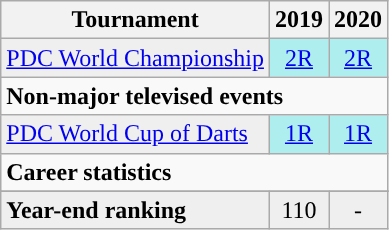<table class="wikitable">
<tr>
<th>Tournament</th>
<th>2019</th>
<th>2020</th>
</tr>
<tr>
<td style="background:#efefef;"><a href='#'>PDC World Championship</a></td>
<td style="text-align:center; background:#afeeee;"><a href='#'>2R</a></td>
<td style="text-align:center; background:#afeeee;"><a href='#'>2R</a></td>
</tr>
<tr>
<td colspan="21" align="left"><strong>Non-major televised events</strong></td>
</tr>
<tr>
<td style="background:#efefef;"><a href='#'>PDC World Cup of Darts</a></td>
<td style="text-align:center; background:#afeeee;"><a href='#'>1R</a></td>
<td style="text-align:center; background:#afeeee;"><a href='#'>1R</a></td>
</tr>
<tr>
<td colspan="5" align="left"><strong>Career statistics</strong></td>
</tr>
<tr>
</tr>
<tr bgcolor="efefef">
<td align="left"><strong>Year-end ranking</strong></td>
<td style="text-align:center;">110</td>
<td style="text-align:center;">-</td>
</tr>
</table>
